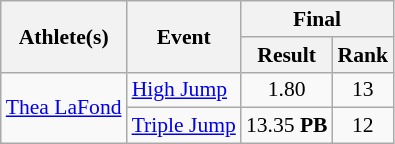<table class="wikitable" border="1" style="font-size:90%">
<tr>
<th rowspan=2>Athlete(s)</th>
<th rowspan=2>Event</th>
<th colspan=2>Final</th>
</tr>
<tr>
<th>Result</th>
<th>Rank</th>
</tr>
<tr>
<td rowspan="2"><a href='#'>Thea LaFond</a></td>
<td><a href='#'>High Jump</a></td>
<td align=center>1.80</td>
<td align=center>13</td>
</tr>
<tr>
<td><a href='#'>Triple Jump</a></td>
<td align=center>13.35 <strong>PB</strong></td>
<td align=center>12</td>
</tr>
</table>
